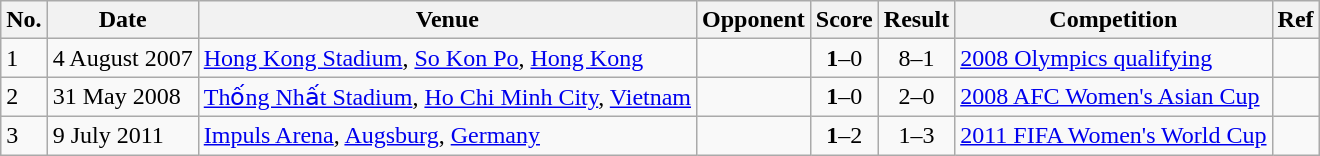<table class="wikitable">
<tr>
<th>No.</th>
<th>Date</th>
<th>Venue</th>
<th>Opponent</th>
<th>Score</th>
<th>Result</th>
<th>Competition</th>
<th>Ref</th>
</tr>
<tr>
<td>1</td>
<td>4 August 2007</td>
<td><a href='#'>Hong Kong Stadium</a>, <a href='#'>So Kon Po</a>, <a href='#'>Hong Kong</a></td>
<td></td>
<td style="text-align:center;"><strong>1</strong>–0</td>
<td style="text-align:center;">8–1</td>
<td><a href='#'>2008 Olympics qualifying</a></td>
<td></td>
</tr>
<tr>
<td>2</td>
<td>31 May 2008</td>
<td><a href='#'>Thống Nhất Stadium</a>, <a href='#'>Ho Chi Minh City</a>, <a href='#'>Vietnam</a></td>
<td></td>
<td style="text-align:center;"><strong>1</strong>–0</td>
<td style="text-align:center;">2–0</td>
<td><a href='#'>2008 AFC Women's Asian Cup</a></td>
<td></td>
</tr>
<tr>
<td>3</td>
<td>9 July 2011</td>
<td><a href='#'>Impuls Arena</a>, <a href='#'>Augsburg</a>, <a href='#'>Germany</a></td>
<td></td>
<td style="text-align:center;"><strong>1</strong>–2</td>
<td style="text-align:center;">1–3</td>
<td><a href='#'>2011 FIFA Women's World Cup</a></td>
<td></td>
</tr>
</table>
